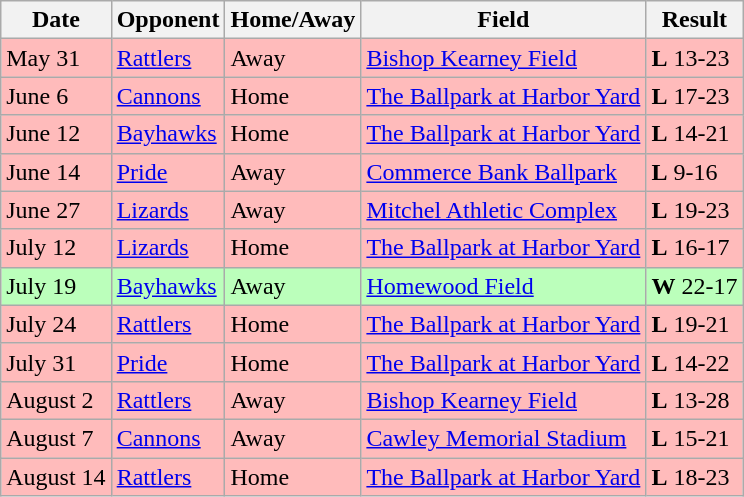<table class="wikitable">
<tr>
<th>Date</th>
<th>Opponent</th>
<th>Home/Away</th>
<th>Field</th>
<th>Result</th>
</tr>
<tr bgcolor="ffbbbb">
<td>May 31</td>
<td><a href='#'>Rattlers</a></td>
<td>Away</td>
<td><a href='#'>Bishop Kearney Field</a></td>
<td><strong>L</strong> 13-23</td>
</tr>
<tr bgcolor="ffbbbb">
<td>June 6</td>
<td><a href='#'>Cannons</a></td>
<td>Home</td>
<td><a href='#'>The Ballpark at Harbor Yard</a></td>
<td><strong>L</strong> 17-23</td>
</tr>
<tr bgcolor="ffbbbb">
<td>June 12</td>
<td><a href='#'>Bayhawks</a></td>
<td>Home</td>
<td><a href='#'>The Ballpark at Harbor Yard</a></td>
<td><strong>L</strong> 14-21</td>
</tr>
<tr bgcolor="ffbbbb">
<td>June 14</td>
<td><a href='#'>Pride</a></td>
<td>Away</td>
<td><a href='#'>Commerce Bank Ballpark</a></td>
<td><strong>L</strong> 9-16</td>
</tr>
<tr bgcolor="ffbbbb">
<td>June 27</td>
<td><a href='#'>Lizards</a></td>
<td>Away</td>
<td><a href='#'>Mitchel Athletic Complex</a></td>
<td><strong>L</strong> 19-23</td>
</tr>
<tr bgcolor="ffbbbb">
<td>July 12</td>
<td><a href='#'>Lizards</a></td>
<td>Home</td>
<td><a href='#'>The Ballpark at Harbor Yard</a></td>
<td><strong>L</strong> 16-17</td>
</tr>
<tr bgcolor="bbffbb">
<td>July 19</td>
<td><a href='#'>Bayhawks</a></td>
<td>Away</td>
<td><a href='#'>Homewood Field</a></td>
<td><strong>W</strong> 22-17</td>
</tr>
<tr bgcolor="ffbbbb">
<td>July 24</td>
<td><a href='#'>Rattlers</a></td>
<td>Home</td>
<td><a href='#'>The Ballpark at Harbor Yard</a></td>
<td><strong>L</strong> 19-21</td>
</tr>
<tr bgcolor="ffbbbb">
<td>July 31</td>
<td><a href='#'>Pride</a></td>
<td>Home</td>
<td><a href='#'>The Ballpark at Harbor Yard</a></td>
<td><strong>L</strong> 14-22</td>
</tr>
<tr bgcolor="ffbbbb">
<td>August 2</td>
<td><a href='#'>Rattlers</a></td>
<td>Away</td>
<td><a href='#'>Bishop Kearney Field</a></td>
<td><strong>L</strong> 13-28</td>
</tr>
<tr bgcolor="ffbbbb">
<td>August 7</td>
<td><a href='#'>Cannons</a></td>
<td>Away</td>
<td><a href='#'>Cawley Memorial Stadium</a></td>
<td><strong>L</strong> 15-21</td>
</tr>
<tr bgcolor="ffbbbb">
<td>August 14</td>
<td><a href='#'>Rattlers</a></td>
<td>Home</td>
<td><a href='#'>The Ballpark at Harbor Yard</a></td>
<td><strong>L</strong> 18-23</td>
</tr>
</table>
